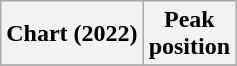<table class="wikitable plainrowheaders" style="text-align:center">
<tr>
<th scope="col">Chart (2022)</th>
<th scope="col">Peak<br>position</th>
</tr>
<tr>
</tr>
</table>
